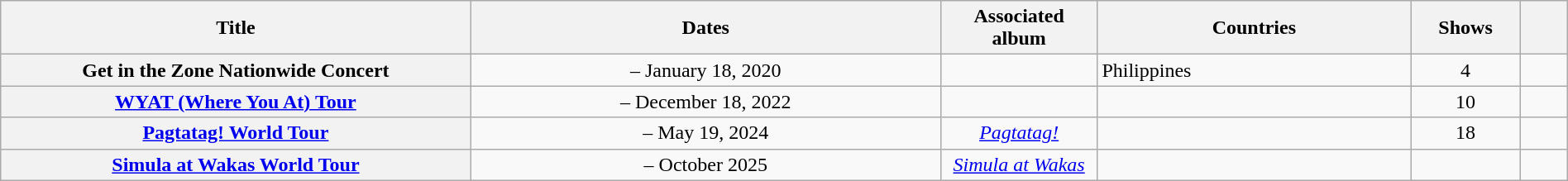<table class="wikitable sortable plainrowheaders" style="text-align:center;" width=100%>
<tr>
<th scope="col" width="30%">Title</th>
<th scope="col" width="30%">Dates</th>
<th scope="col" width="10%">Associated album</th>
<th scope="col" width="20%">Countries</th>
<th scope="col" width="7%">Shows</th>
<th scope="col" width="3%" class="unsortable"></th>
</tr>
<tr>
<th scope="row">Get in the Zone Nationwide Concert</th>
<td> – January 18, 2020</td>
<td></td>
<td style="text-align:left;">Philippines</td>
<td>4</td>
<td></td>
</tr>
<tr>
<th scope="row"><a href='#'>WYAT (Where You At) Tour</a></th>
<td> – December 18, 2022</td>
<td></td>
<td style="text-align:left;"></td>
<td>10</td>
<td></td>
</tr>
<tr>
<th scope="row"><a href='#'>Pagtatag! World Tour</a></th>
<td> – May 19, 2024</td>
<td><em><a href='#'>Pagtatag!</a></em></td>
<td style="text-align:left;"></td>
<td>18</td>
<td></td>
</tr>
<tr>
<th scope="row"><a href='#'>Simula at Wakas World Tour</a></th>
<td> – October 2025</td>
<td><em><a href='#'>Simula at Wakas</a></em></td>
<td style="text-align:left;"></td>
<td></td>
<td></td>
</tr>
</table>
